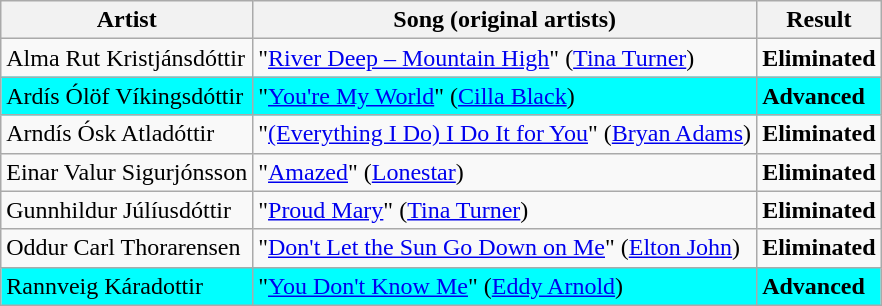<table class=wikitable>
<tr>
<th>Artist</th>
<th>Song (original artists)</th>
<th>Result</th>
</tr>
<tr>
<td>Alma Rut Kristjánsdóttir</td>
<td>"<a href='#'>River Deep – Mountain High</a>" (<a href='#'>Tina Turner</a>)</td>
<td><strong>Eliminated</strong></td>
</tr>
<tr style="background:cyan;">
<td>Ardís Ólöf Víkingsdóttir</td>
<td>"<a href='#'>You're My World</a>" (<a href='#'>Cilla Black</a>)</td>
<td><strong>Advanced</strong></td>
</tr>
<tr>
<td>Arndís Ósk Atladóttir</td>
<td>"<a href='#'>(Everything I Do) I Do It for You</a>" (<a href='#'>Bryan Adams</a>)</td>
<td><strong>Eliminated</strong></td>
</tr>
<tr>
<td>Einar Valur Sigurjónsson</td>
<td>"<a href='#'>Amazed</a>" (<a href='#'>Lonestar</a>)</td>
<td><strong>Eliminated</strong></td>
</tr>
<tr>
<td>Gunnhildur Júlíusdóttir</td>
<td>"<a href='#'>Proud Mary</a>" (<a href='#'>Tina Turner</a>)</td>
<td><strong>Eliminated</strong></td>
</tr>
<tr>
<td>Oddur Carl Thorarensen</td>
<td>"<a href='#'>Don't Let the Sun Go Down on Me</a>" (<a href='#'>Elton John</a>)</td>
<td><strong>Eliminated</strong></td>
</tr>
<tr style="background:cyan;">
<td>Rannveig Káradottir</td>
<td>"<a href='#'>You Don't Know Me</a>" (<a href='#'>Eddy Arnold</a>)</td>
<td><strong>Advanced</strong></td>
</tr>
</table>
